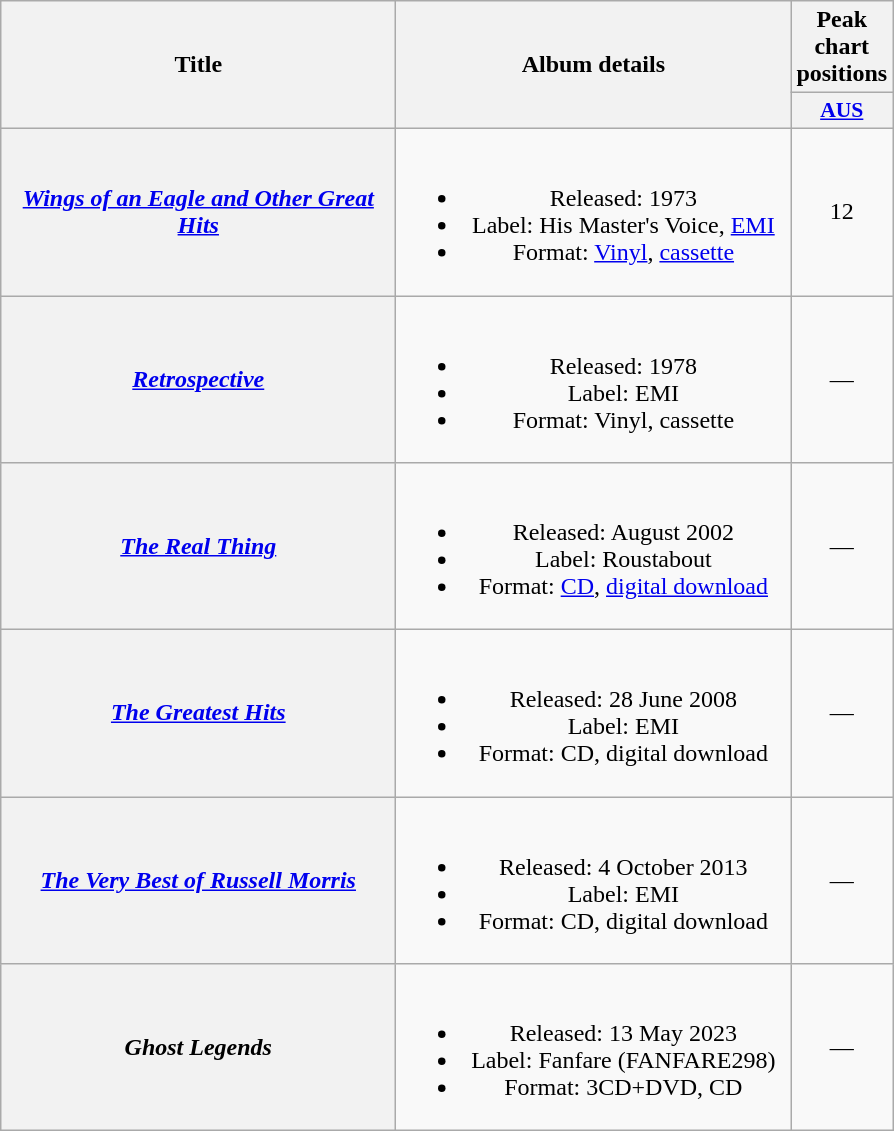<table class="wikitable plainrowheaders" style="text-align:center;" border="1">
<tr>
<th scope="col" rowspan="2" style="width:16em;">Title</th>
<th scope="col" rowspan="2" style="width:16em;">Album details</th>
<th scope="col" colspan="1">Peak chart positions</th>
</tr>
<tr>
<th scope="col" style="width:3em;font-size:90%;"><a href='#'>AUS</a></th>
</tr>
<tr>
<th scope="row"><em><a href='#'>Wings of an Eagle and Other Great Hits</a></em></th>
<td><br><ul><li>Released: 1973</li><li>Label: His Master's Voice, <a href='#'>EMI</a></li><li>Format: <a href='#'>Vinyl</a>, <a href='#'>cassette</a></li></ul></td>
<td>12</td>
</tr>
<tr>
<th scope="row"><em><a href='#'>Retrospective</a></em></th>
<td><br><ul><li>Released: 1978</li><li>Label: EMI</li><li>Format: Vinyl, cassette</li></ul></td>
<td>—</td>
</tr>
<tr>
<th scope="row"><em><a href='#'>The Real Thing</a></em></th>
<td><br><ul><li>Released: August 2002</li><li>Label: Roustabout</li><li>Format: <a href='#'>CD</a>, <a href='#'>digital download</a></li></ul></td>
<td>—</td>
</tr>
<tr>
<th scope="row"><em><a href='#'>The Greatest Hits</a></em></th>
<td><br><ul><li>Released: 28 June 2008</li><li>Label: EMI</li><li>Format: CD, digital download</li></ul></td>
<td>—</td>
</tr>
<tr>
<th scope="row"><em><a href='#'>The Very Best of Russell Morris</a></em></th>
<td><br><ul><li>Released: 4 October 2013</li><li>Label: EMI</li><li>Format: CD, digital download</li></ul></td>
<td>—</td>
</tr>
<tr>
<th scope="row"><em>Ghost Legends</em></th>
<td><br><ul><li>Released: 13 May 2023</li><li>Label: Fanfare (FANFARE298)</li><li>Format: 3CD+DVD, CD</li></ul></td>
<td>—</td>
</tr>
</table>
